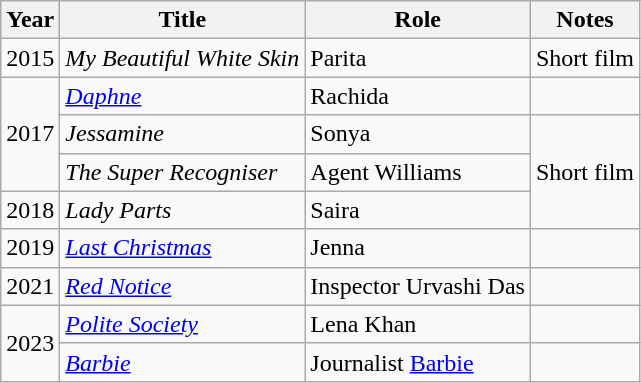<table class="wikitable plainrowheaders sortable">
<tr>
<th scope=col>Year</th>
<th scope=col>Title</th>
<th scope=col>Role</th>
<th scope=col class="unsortable">Notes</th>
</tr>
<tr>
<td>2015</td>
<td><em>My Beautiful White Skin</em></td>
<td>Parita</td>
<td>Short film</td>
</tr>
<tr>
<td rowspan="3">2017</td>
<td><a href='#'><em>Daphne</em></a></td>
<td>Rachida</td>
<td></td>
</tr>
<tr>
<td><em>Jessamine</em></td>
<td>Sonya</td>
<td rowspan="3">Short film</td>
</tr>
<tr>
<td><em>The Super Recogniser</em></td>
<td>Agent Williams</td>
</tr>
<tr>
<td>2018</td>
<td><em>Lady Parts</em></td>
<td>Saira</td>
</tr>
<tr>
<td>2019</td>
<td><a href='#'><em>Last Christmas</em></a></td>
<td>Jenna</td>
<td></td>
</tr>
<tr>
<td>2021</td>
<td><a href='#'><em>Red Notice</em></a></td>
<td>Inspector Urvashi Das</td>
<td></td>
</tr>
<tr>
<td rowspan=2>2023</td>
<td><a href='#'><em>Polite Society </em></a></td>
<td>Lena Khan</td>
<td></td>
</tr>
<tr>
<td><a href='#'><em>Barbie</em></a></td>
<td>Journalist <a href='#'>Barbie</a></td>
<td></td>
</tr>
</table>
